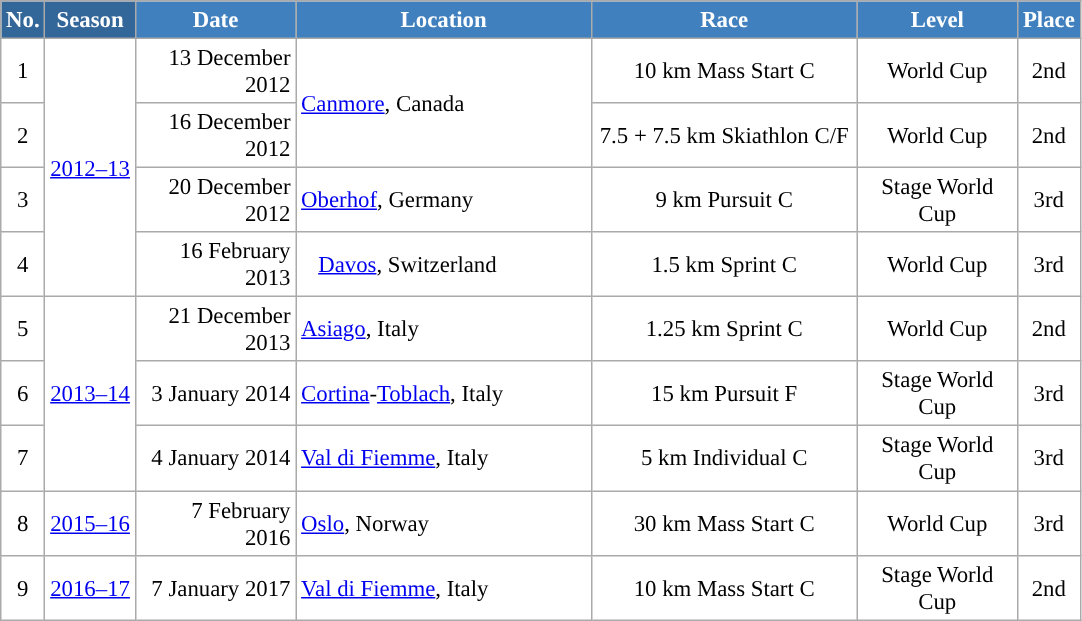<table class="wikitable sortable" style="font-size:95%; text-align:center; border:grey solid 1px; border-collapse:collapse; background:#ffffff;">
<tr style="background:#efefef;">
<th style="background-color:#369; color:white;">No.</th>
<th style="background-color:#369; color:white;">Season</th>
<th style="background-color:#4180be; color:white; width:100px;">Date</th>
<th style="background-color:#4180be; color:white; width:190px;">Location</th>
<th style="background-color:#4180be; color:white; width:170px;">Race</th>
<th style="background-color:#4180be; color:white; width:100px;">Level</th>
<th style="background-color:#4180be; color:white;">Place</th>
</tr>
<tr>
<td align=center>1</td>
<td rowspan=4 align=center><a href='#'>2012–13</a></td>
<td align=right>13 December 2012</td>
<td rowspan=2 align=left> <a href='#'>Canmore</a>, Canada</td>
<td>10 km Mass Start C</td>
<td>World Cup</td>
<td>2nd</td>
</tr>
<tr>
<td align=center>2</td>
<td align=right>16 December 2012</td>
<td>7.5 + 7.5 km Skiathlon C/F</td>
<td>World Cup</td>
<td>2nd</td>
</tr>
<tr>
<td align=center>3</td>
<td align=right>20 December 2012</td>
<td align=left> <a href='#'>Oberhof</a>, Germany</td>
<td>9 km Pursuit C</td>
<td>Stage World Cup</td>
<td>3rd</td>
</tr>
<tr>
<td align=center>4</td>
<td align=right>16 February 2013</td>
<td align=left>   <a href='#'>Davos</a>, Switzerland</td>
<td>1.5 km Sprint C</td>
<td>World Cup</td>
<td>3rd</td>
</tr>
<tr>
<td align=center>5</td>
<td rowspan=3 align=center><a href='#'>2013–14</a></td>
<td align=right>21 December 2013</td>
<td align=left> <a href='#'>Asiago</a>, Italy</td>
<td>1.25 km Sprint C</td>
<td>World Cup</td>
<td>2nd</td>
</tr>
<tr>
<td align=center>6</td>
<td align=right>3 January 2014</td>
<td align=left> <a href='#'>Cortina</a>-<a href='#'>Toblach</a>, Italy</td>
<td>15 km Pursuit F</td>
<td>Stage World Cup</td>
<td>3rd</td>
</tr>
<tr>
<td align=center>7</td>
<td align=right>4 January 2014</td>
<td align=left> <a href='#'>Val di Fiemme</a>, Italy</td>
<td>5 km Individual C</td>
<td>Stage World Cup</td>
<td>3rd</td>
</tr>
<tr>
<td align=center>8</td>
<td align=center><a href='#'>2015–16</a></td>
<td align=right>7 February 2016</td>
<td align=left> <a href='#'>Oslo</a>, Norway</td>
<td>30 km Mass Start C</td>
<td>World Cup</td>
<td>3rd</td>
</tr>
<tr>
<td align=center>9</td>
<td rowspan=1 align=center><a href='#'>2016–17</a></td>
<td align=right>7 January 2017</td>
<td align=left> <a href='#'>Val di Fiemme</a>, Italy</td>
<td>10 km Mass Start C</td>
<td>Stage World Cup</td>
<td>2nd</td>
</tr>
</table>
